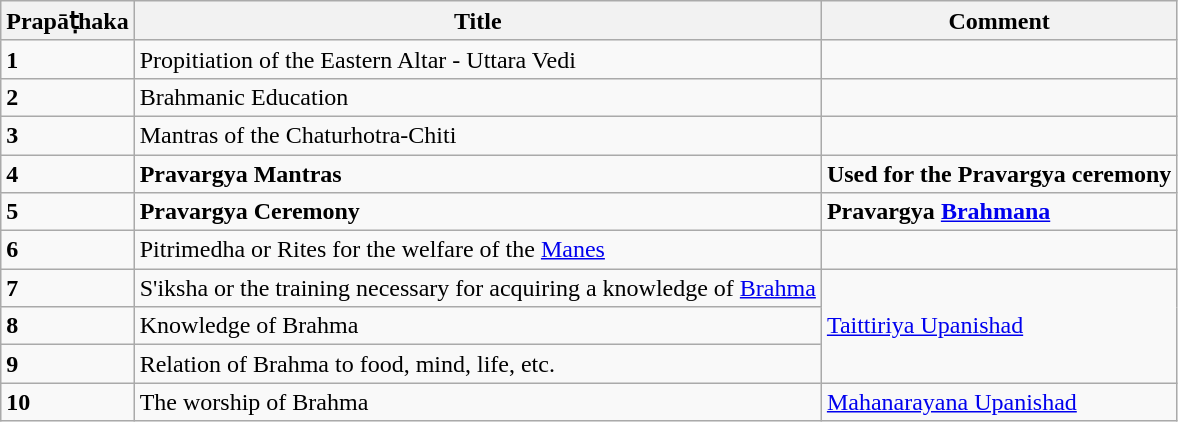<table class="wikitable">
<tr>
<th>Prapāṭhaka</th>
<th>Title</th>
<th>Comment</th>
</tr>
<tr>
<td><strong>1</strong></td>
<td>Propitiation of the Eastern Altar - Uttara Vedi</td>
<td></td>
</tr>
<tr>
<td><strong>2</strong></td>
<td>Brahmanic Education</td>
<td></td>
</tr>
<tr>
<td><strong>3</strong></td>
<td>Mantras of the Chaturhotra-Chiti</td>
<td></td>
</tr>
<tr>
<td><strong>4</strong></td>
<td><strong>Pravargya Mantras</strong></td>
<td><strong>Used for the Pravargya ceremony</strong></td>
</tr>
<tr>
<td><strong>5</strong></td>
<td><strong>Pravargya Ceremony</strong></td>
<td><strong>Pravargya <a href='#'>Brahmana</a></strong></td>
</tr>
<tr>
<td><strong>6</strong></td>
<td>Pitrimedha or Rites for the welfare of the <a href='#'>Manes</a></td>
<td></td>
</tr>
<tr>
<td><strong>7</strong></td>
<td>S'iksha or the training necessary for acquiring a knowledge of <a href='#'>Brahma</a></td>
<td rowspan="3"><a href='#'>Taittiriya Upanishad</a></td>
</tr>
<tr>
<td><strong>8</strong></td>
<td>Knowledge of Brahma</td>
</tr>
<tr>
<td><strong>9</strong></td>
<td>Relation of Brahma to food, mind, life, etc.</td>
</tr>
<tr>
<td><strong>10</strong></td>
<td>The worship of Brahma</td>
<td><a href='#'>Mahanarayana Upanishad</a></td>
</tr>
</table>
